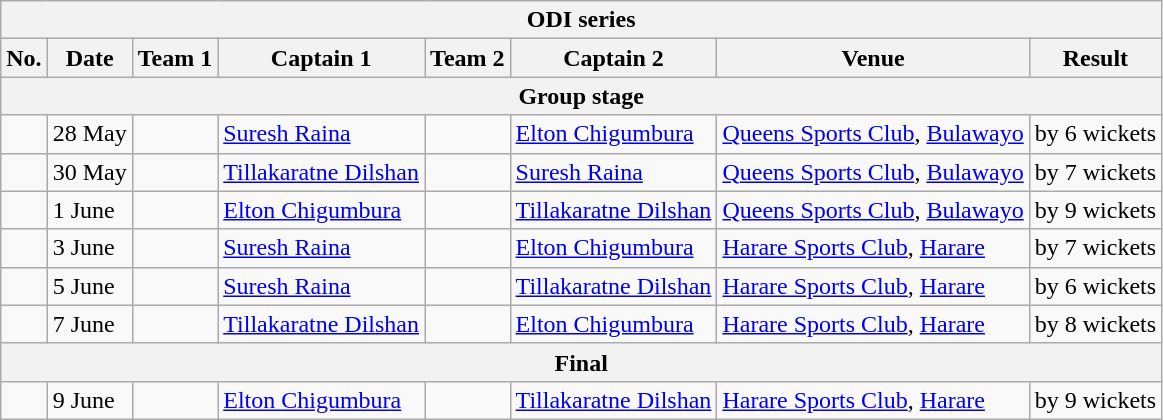<table class="wikitable">
<tr>
<th colspan="9">ODI series</th>
</tr>
<tr>
<th>No.</th>
<th>Date</th>
<th>Team 1</th>
<th>Captain 1</th>
<th>Team 2</th>
<th>Captain 2</th>
<th>Venue</th>
<th>Result</th>
</tr>
<tr>
<th colspan="9">Group stage</th>
</tr>
<tr>
<td></td>
<td>28 May</td>
<td></td>
<td><a href='#'>Suresh Raina</a></td>
<td></td>
<td><a href='#'>Elton Chigumbura</a></td>
<td><a href='#'>Queens Sports Club</a>, <a href='#'>Bulawayo</a></td>
<td> by 6 wickets</td>
</tr>
<tr>
<td></td>
<td>30 May</td>
<td></td>
<td><a href='#'>Tillakaratne Dilshan</a></td>
<td></td>
<td><a href='#'>Suresh Raina</a></td>
<td><a href='#'>Queens Sports Club</a>, <a href='#'>Bulawayo</a></td>
<td> by 7 wickets</td>
</tr>
<tr>
<td></td>
<td>1 June</td>
<td></td>
<td><a href='#'>Elton Chigumbura</a></td>
<td></td>
<td><a href='#'>Tillakaratne Dilshan</a></td>
<td><a href='#'>Queens Sports Club</a>, <a href='#'>Bulawayo</a></td>
<td> by 9 wickets</td>
</tr>
<tr>
<td></td>
<td>3 June</td>
<td></td>
<td><a href='#'>Suresh Raina</a></td>
<td></td>
<td><a href='#'>Elton Chigumbura</a></td>
<td><a href='#'>Harare Sports Club</a>, <a href='#'>Harare</a></td>
<td> by 7 wickets</td>
</tr>
<tr>
<td></td>
<td>5 June</td>
<td></td>
<td><a href='#'>Suresh Raina</a></td>
<td></td>
<td><a href='#'>Tillakaratne Dilshan</a></td>
<td><a href='#'>Harare Sports Club</a>, <a href='#'>Harare</a></td>
<td> by 6 wickets</td>
</tr>
<tr>
<td></td>
<td>7 June</td>
<td></td>
<td><a href='#'>Tillakaratne Dilshan</a></td>
<td></td>
<td><a href='#'>Elton Chigumbura</a></td>
<td><a href='#'>Harare Sports Club</a>, <a href='#'>Harare</a></td>
<td> by 8 wickets</td>
</tr>
<tr>
<th colspan="9">Final</th>
</tr>
<tr>
<td></td>
<td>9 June</td>
<td></td>
<td><a href='#'>Elton Chigumbura</a></td>
<td></td>
<td><a href='#'>Tillakaratne Dilshan</a></td>
<td><a href='#'>Harare Sports Club</a>, <a href='#'>Harare</a></td>
<td> by 9 wickets</td>
</tr>
</table>
